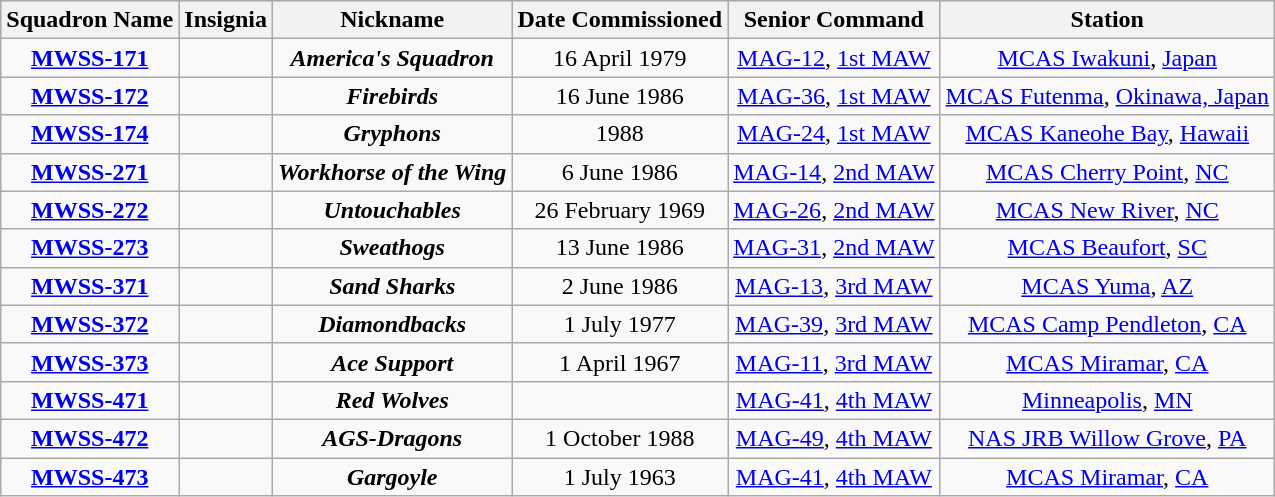<table class="wikitable sortable" style="text-align:center;">
<tr bgcolor="#CCCCCC">
<th>Squadron Name</th>
<th>Insignia</th>
<th>Nickname</th>
<th>Date Commissioned</th>
<th>Senior Command</th>
<th>Station</th>
</tr>
<tr>
<td><strong><a href='#'>MWSS-171</a></strong></td>
<td><strong></strong></td>
<td><strong><em>America's Squadron</em></strong></td>
<td>16 April 1979</td>
<td><a href='#'>MAG-12</a>, <a href='#'>1st MAW</a></td>
<td><a href='#'>MCAS Iwakuni</a>, <a href='#'>Japan</a></td>
</tr>
<tr>
<td><strong><a href='#'>MWSS-172</a></strong></td>
<td><strong></strong></td>
<td><strong><em>Firebirds</em></strong></td>
<td>16 June 1986</td>
<td><a href='#'>MAG-36</a>, <a href='#'>1st MAW</a></td>
<td><a href='#'>MCAS Futenma</a>, <a href='#'>Okinawa, Japan</a></td>
</tr>
<tr>
<td><strong><a href='#'>MWSS-174</a></strong></td>
<td></td>
<td><strong><em>Gryphons</em></strong></td>
<td>1988</td>
<td><a href='#'>MAG-24</a>, <a href='#'>1st MAW</a></td>
<td><a href='#'>MCAS Kaneohe Bay</a>, <a href='#'>Hawaii</a></td>
</tr>
<tr>
<td><strong><a href='#'>MWSS-271</a></strong></td>
<td><strong></strong></td>
<td><strong><em>Workhorse of the Wing</em></strong></td>
<td>6 June 1986</td>
<td><a href='#'>MAG-14</a>, <a href='#'>2nd MAW</a></td>
<td><a href='#'>MCAS Cherry Point</a>, <a href='#'>NC</a></td>
</tr>
<tr>
<td><strong><a href='#'>MWSS-272</a></strong></td>
<td><strong></strong></td>
<td><strong><em>Untouchables</em></strong></td>
<td>26 February 1969</td>
<td><a href='#'>MAG-26</a>, <a href='#'>2nd MAW</a></td>
<td><a href='#'>MCAS New River</a>, <a href='#'>NC</a></td>
</tr>
<tr>
<td><strong><a href='#'>MWSS-273</a></strong></td>
<td><strong></strong></td>
<td><strong><em>Sweathogs</em></strong></td>
<td>13 June 1986</td>
<td><a href='#'>MAG-31</a>, <a href='#'>2nd MAW</a></td>
<td><a href='#'>MCAS Beaufort</a>, <a href='#'>SC</a></td>
</tr>
<tr>
<td><strong><a href='#'>MWSS-371</a></strong></td>
<td><strong></strong></td>
<td><strong><em>Sand Sharks</em></strong></td>
<td>2 June 1986</td>
<td><a href='#'>MAG-13</a>, <a href='#'>3rd MAW</a></td>
<td><a href='#'>MCAS Yuma</a>, <a href='#'>AZ</a></td>
</tr>
<tr>
<td><strong><a href='#'>MWSS-372</a></strong></td>
<td><strong></strong></td>
<td><strong><em>Diamondbacks</em></strong></td>
<td>1 July 1977</td>
<td><a href='#'>MAG-39</a>, <a href='#'>3rd MAW</a></td>
<td><a href='#'>MCAS Camp Pendleton</a>, <a href='#'>CA</a></td>
</tr>
<tr>
<td><strong><a href='#'>MWSS-373</a></strong></td>
<td><strong></strong></td>
<td><strong><em>Ace Support</em></strong></td>
<td>1 April 1967</td>
<td><a href='#'>MAG-11</a>, <a href='#'>3rd MAW</a></td>
<td><a href='#'>MCAS Miramar</a>, <a href='#'>CA</a></td>
</tr>
<tr>
<td><strong><a href='#'>MWSS-471</a></strong></td>
<td><strong></strong></td>
<td><strong><em>Red Wolves</em></strong></td>
<td></td>
<td><a href='#'>MAG-41</a>, <a href='#'>4th MAW</a></td>
<td><a href='#'>Minneapolis</a>, <a href='#'>MN</a></td>
</tr>
<tr>
<td><strong><a href='#'>MWSS-472</a></strong></td>
<td><strong></strong></td>
<td><strong><em>AGS-Dragons</em></strong></td>
<td>1 October 1988</td>
<td><a href='#'>MAG-49</a>, <a href='#'>4th MAW</a></td>
<td><a href='#'>NAS JRB Willow Grove</a>, <a href='#'>PA</a></td>
</tr>
<tr>
<td><strong><a href='#'>MWSS-473</a></strong></td>
<td><strong></strong></td>
<td><strong><em>Gargoyle</em></strong></td>
<td>1 July 1963</td>
<td><a href='#'>MAG-41</a>, <a href='#'>4th MAW</a></td>
<td><a href='#'>MCAS Miramar</a>, <a href='#'>CA</a></td>
</tr>
</table>
